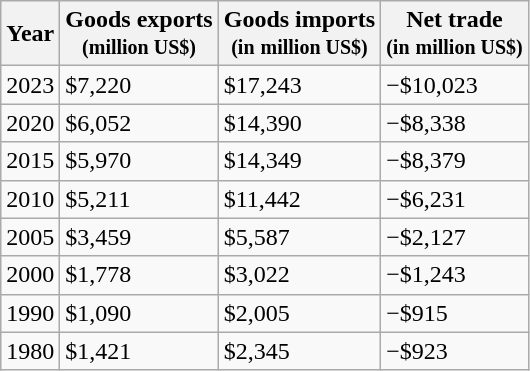<table class="wikitable">
<tr>
<th>Year</th>
<th>Goods exports<br><small>(million US$)</small></th>
<th>Goods imports<br><small>(in</small> <small>million US$)</small></th>
<th>Net trade<br><small>(in</small> <small>million US$)</small></th>
</tr>
<tr>
<td>2023</td>
<td>$7,220</td>
<td>$17,243</td>
<td>−$10,023</td>
</tr>
<tr>
<td>2020</td>
<td>$6,052</td>
<td>$14,390</td>
<td>−$8,338</td>
</tr>
<tr>
<td>2015</td>
<td>$5,970</td>
<td>$14,349</td>
<td>−$8,379</td>
</tr>
<tr>
<td>2010</td>
<td>$5,211</td>
<td>$11,442</td>
<td>−$6,231</td>
</tr>
<tr>
<td>2005</td>
<td>$3,459</td>
<td>$5,587</td>
<td>−$2,127</td>
</tr>
<tr>
<td>2000</td>
<td>$1,778</td>
<td>$3,022</td>
<td>−$1,243</td>
</tr>
<tr>
<td>1990</td>
<td>$1,090</td>
<td>$2,005</td>
<td>−$915</td>
</tr>
<tr>
<td>1980</td>
<td>$1,421</td>
<td>$2,345</td>
<td>−$923</td>
</tr>
</table>
